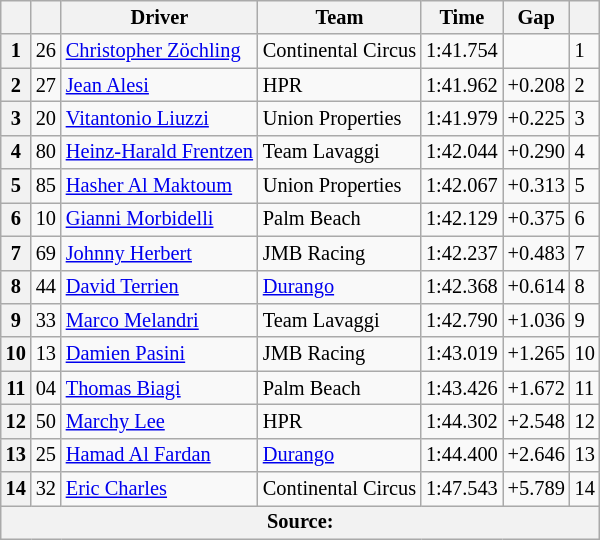<table class="wikitable" style="font-size: 85%">
<tr>
<th></th>
<th></th>
<th>Driver</th>
<th>Team</th>
<th>Time</th>
<th>Gap</th>
<th></th>
</tr>
<tr>
<th>1</th>
<td align="center">26</td>
<td> <a href='#'>Christopher Zöchling</a></td>
<td>Continental Circus</td>
<td>1:41.754</td>
<td></td>
<td>1</td>
</tr>
<tr>
<th>2</th>
<td align="center">27</td>
<td> <a href='#'>Jean Alesi</a></td>
<td>HPR</td>
<td>1:41.962</td>
<td>+0.208</td>
<td>2</td>
</tr>
<tr>
<th>3</th>
<td align="center">20</td>
<td> <a href='#'>Vitantonio Liuzzi</a></td>
<td>Union Properties</td>
<td>1:41.979</td>
<td>+0.225</td>
<td>3</td>
</tr>
<tr>
<th>4</th>
<td align="center">80</td>
<td> <a href='#'>Heinz-Harald Frentzen</a></td>
<td>Team Lavaggi</td>
<td>1:42.044</td>
<td>+0.290</td>
<td>4</td>
</tr>
<tr>
<th>5</th>
<td align="center">85</td>
<td> <a href='#'>Hasher Al Maktoum</a></td>
<td>Union Properties</td>
<td>1:42.067</td>
<td>+0.313</td>
<td>5</td>
</tr>
<tr>
<th>6</th>
<td align="center">10</td>
<td> <a href='#'>Gianni Morbidelli</a></td>
<td>Palm Beach</td>
<td>1:42.129</td>
<td>+0.375</td>
<td>6</td>
</tr>
<tr>
<th>7</th>
<td align="center">69</td>
<td> <a href='#'>Johnny Herbert</a></td>
<td>JMB Racing</td>
<td>1:42.237</td>
<td>+0.483</td>
<td>7</td>
</tr>
<tr>
<th>8</th>
<td align="center">44</td>
<td> <a href='#'>David Terrien</a></td>
<td><a href='#'>Durango</a></td>
<td>1:42.368</td>
<td>+0.614</td>
<td>8</td>
</tr>
<tr>
<th>9</th>
<td align="center">33</td>
<td> <a href='#'>Marco Melandri</a></td>
<td>Team Lavaggi</td>
<td>1:42.790</td>
<td>+1.036</td>
<td>9</td>
</tr>
<tr>
<th>10</th>
<td align="center">13</td>
<td> <a href='#'>Damien Pasini</a></td>
<td>JMB Racing</td>
<td>1:43.019</td>
<td>+1.265</td>
<td>10</td>
</tr>
<tr>
<th>11</th>
<td align="center">04</td>
<td> <a href='#'>Thomas Biagi</a></td>
<td>Palm Beach</td>
<td>1:43.426</td>
<td>+1.672</td>
<td>11</td>
</tr>
<tr>
<th>12</th>
<td align="center">50</td>
<td> <a href='#'>Marchy Lee</a></td>
<td>HPR</td>
<td>1:44.302</td>
<td>+2.548</td>
<td>12</td>
</tr>
<tr>
<th>13</th>
<td align="center">25</td>
<td> <a href='#'>Hamad Al Fardan</a></td>
<td><a href='#'>Durango</a></td>
<td>1:44.400</td>
<td>+2.646</td>
<td>13</td>
</tr>
<tr>
<th>14</th>
<td align="center">32</td>
<td> <a href='#'>Eric Charles</a></td>
<td>Continental Circus</td>
<td>1:47.543</td>
<td>+5.789</td>
<td>14</td>
</tr>
<tr>
<th colspan="7">Source:</th>
</tr>
</table>
